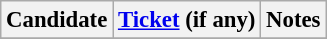<table class="wikitable" style="font-size: 95%">
<tr>
<th>Candidate</th>
<th><a href='#'>Ticket</a> (if any)</th>
<th>Notes</th>
</tr>
<tr>
</tr>
</table>
